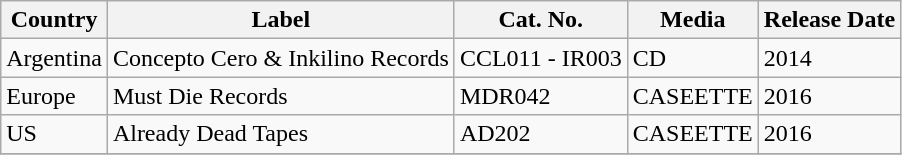<table class="wikitable">
<tr>
<th>Country</th>
<th>Label</th>
<th>Cat. No.</th>
<th>Media</th>
<th>Release Date</th>
</tr>
<tr>
<td>Argentina</td>
<td>Concepto Cero & Inkilino Records</td>
<td>CCL011 - IR003</td>
<td>CD</td>
<td>2014</td>
</tr>
<tr>
<td>Europe</td>
<td>Must Die Records</td>
<td>MDR042</td>
<td>CASEETTE</td>
<td>2016</td>
</tr>
<tr>
<td>US</td>
<td>Already Dead Tapes</td>
<td>AD202</td>
<td>CASEETTE</td>
<td>2016</td>
</tr>
<tr>
</tr>
</table>
